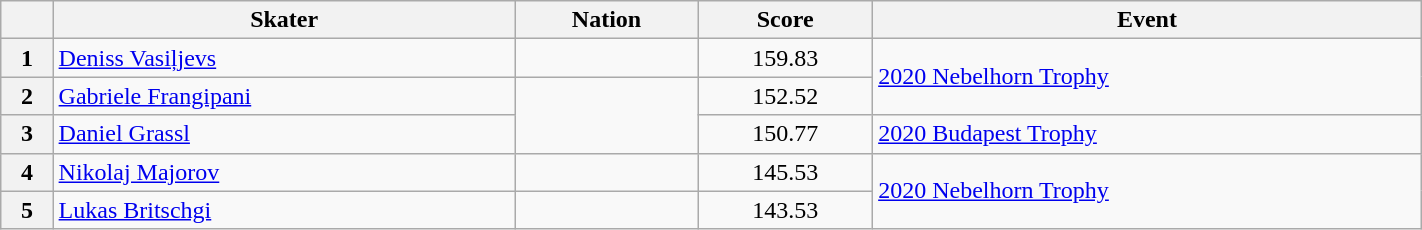<table class="wikitable sortable" style="text-align:left; width:75%">
<tr>
<th scope="col"></th>
<th scope="col">Skater</th>
<th scope="col">Nation</th>
<th scope="col">Score</th>
<th scope="col">Event</th>
</tr>
<tr>
<th scope="row">1</th>
<td><a href='#'>Deniss Vasiļjevs</a></td>
<td></td>
<td style="text-align:center;">159.83</td>
<td rowspan="2"><a href='#'>2020 Nebelhorn Trophy</a></td>
</tr>
<tr>
<th scope="row">2</th>
<td><a href='#'>Gabriele Frangipani</a></td>
<td rowspan="2"></td>
<td style="text-align:center;">152.52</td>
</tr>
<tr>
<th scope="row">3</th>
<td><a href='#'>Daniel Grassl</a></td>
<td style="text-align:center;">150.77</td>
<td><a href='#'>2020 Budapest Trophy</a></td>
</tr>
<tr>
<th scope="row">4</th>
<td><a href='#'>Nikolaj Majorov</a></td>
<td></td>
<td style="text-align:center;">145.53</td>
<td rowspan="2"><a href='#'>2020 Nebelhorn Trophy</a></td>
</tr>
<tr>
<th scope="row">5</th>
<td><a href='#'>Lukas Britschgi</a></td>
<td></td>
<td style="text-align:center;">143.53</td>
</tr>
</table>
